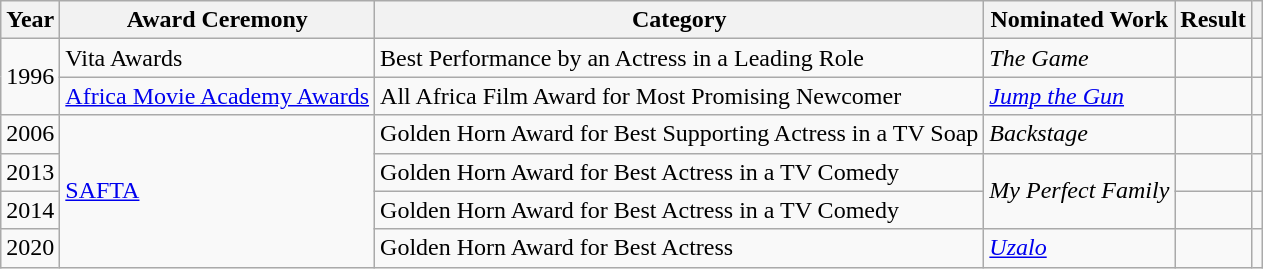<table class="wikitable">
<tr>
<th>Year</th>
<th>Award Ceremony</th>
<th>Category</th>
<th>Nominated Work</th>
<th>Result</th>
<th></th>
</tr>
<tr>
<td rowspan="2">1996</td>
<td>Vita Awards</td>
<td>Best Performance by an Actress in a Leading Role</td>
<td><em>The Game</em></td>
<td></td>
<td></td>
</tr>
<tr>
<td><a href='#'>Africa Movie Academy Awards</a></td>
<td>All Africa Film Award for Most Promising Newcomer</td>
<td><em><a href='#'>Jump the Gun</a></em></td>
<td></td>
<td></td>
</tr>
<tr>
<td>2006</td>
<td rowspan="4"><a href='#'>SAFTA</a></td>
<td>Golden Horn Award for Best Supporting Actress in a TV Soap</td>
<td><em>Backstage</em></td>
<td></td>
<td></td>
</tr>
<tr>
<td>2013</td>
<td>Golden Horn Award for Best Actress in a TV Comedy</td>
<td rowspan="2"><em>My Perfect Family</em></td>
<td></td>
<td></td>
</tr>
<tr>
<td>2014</td>
<td>Golden Horn Award for Best Actress in a TV Comedy</td>
<td></td>
<td></td>
</tr>
<tr>
<td>2020</td>
<td>Golden Horn Award for Best Actress</td>
<td><em><a href='#'>Uzalo</a></em></td>
<td></td>
<td></td>
</tr>
</table>
